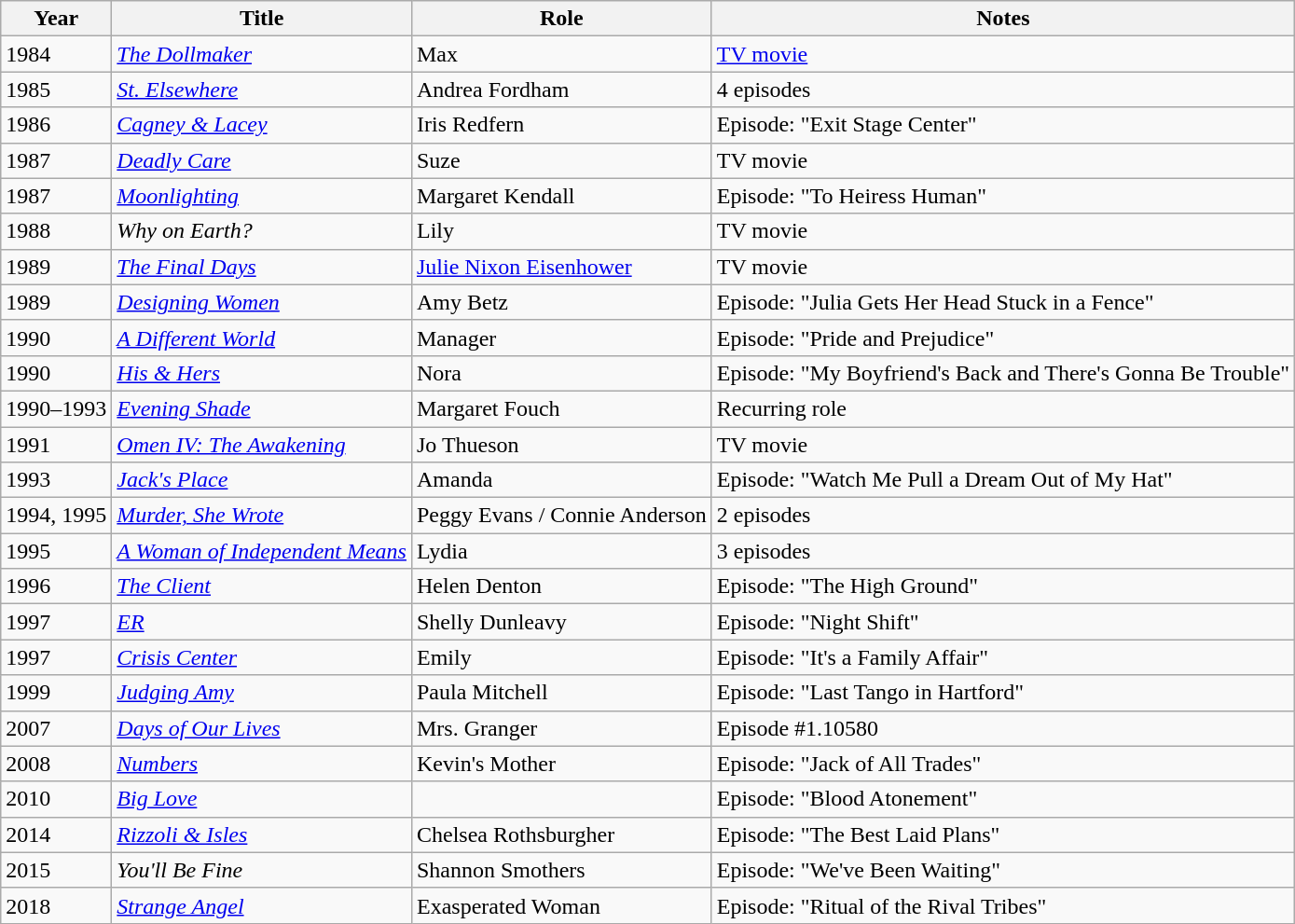<table class="wikitable sortable">
<tr>
<th>Year</th>
<th>Title</th>
<th>Role</th>
<th>Notes</th>
</tr>
<tr>
<td>1984</td>
<td><em><a href='#'>The Dollmaker</a></em></td>
<td>Max</td>
<td><a href='#'>TV movie</a></td>
</tr>
<tr>
<td>1985</td>
<td><em><a href='#'>St. Elsewhere</a></em></td>
<td>Andrea Fordham</td>
<td>4 episodes</td>
</tr>
<tr>
<td>1986</td>
<td><em><a href='#'>Cagney & Lacey</a></em></td>
<td>Iris Redfern</td>
<td>Episode: "Exit Stage Center"</td>
</tr>
<tr>
<td>1987</td>
<td><em><a href='#'>Deadly Care</a></em></td>
<td>Suze</td>
<td>TV movie</td>
</tr>
<tr>
<td>1987</td>
<td><a href='#'><em>Moonlighting</em></a></td>
<td>Margaret Kendall</td>
<td>Episode: "To Heiress Human"</td>
</tr>
<tr>
<td>1988</td>
<td><em>Why on Earth?</em></td>
<td>Lily</td>
<td>TV movie</td>
</tr>
<tr>
<td>1989</td>
<td><a href='#'><em>The Final Days</em></a></td>
<td><a href='#'>Julie Nixon Eisenhower</a></td>
<td>TV movie</td>
</tr>
<tr>
<td>1989</td>
<td><em><a href='#'>Designing Women</a></em></td>
<td>Amy Betz</td>
<td>Episode: "Julia Gets Her Head Stuck in a Fence"</td>
</tr>
<tr>
<td>1990</td>
<td><em><a href='#'>A Different World</a></em></td>
<td>Manager</td>
<td>Episode: "Pride and Prejudice"</td>
</tr>
<tr>
<td>1990</td>
<td><a href='#'><em>His & Hers</em></a></td>
<td>Nora</td>
<td>Episode: "My Boyfriend's Back and There's Gonna Be Trouble"</td>
</tr>
<tr>
<td>1990–1993</td>
<td><em><a href='#'>Evening Shade</a></em></td>
<td>Margaret Fouch</td>
<td>Recurring role</td>
</tr>
<tr>
<td>1991</td>
<td><em><a href='#'>Omen IV: The Awakening</a></em></td>
<td>Jo Thueson</td>
<td>TV movie</td>
</tr>
<tr>
<td>1993</td>
<td><a href='#'><em>Jack's Place</em></a></td>
<td>Amanda</td>
<td>Episode: "Watch Me Pull a Dream Out of My Hat"</td>
</tr>
<tr>
<td>1994, 1995</td>
<td><em><a href='#'>Murder, She Wrote</a></em></td>
<td>Peggy Evans / Connie Anderson</td>
<td>2 episodes</td>
</tr>
<tr>
<td>1995</td>
<td><em><a href='#'>A Woman of Independent Means</a></em></td>
<td>Lydia</td>
<td>3 episodes</td>
</tr>
<tr>
<td>1996</td>
<td><a href='#'><em>The Client</em></a></td>
<td>Helen Denton</td>
<td>Episode: "The High Ground"</td>
</tr>
<tr>
<td>1997</td>
<td><a href='#'><em>ER</em></a></td>
<td>Shelly Dunleavy</td>
<td>Episode: "Night Shift"</td>
</tr>
<tr>
<td>1997</td>
<td><em><a href='#'>Crisis Center</a></em></td>
<td>Emily</td>
<td>Episode: "It's a Family Affair"</td>
</tr>
<tr>
<td>1999</td>
<td><em><a href='#'>Judging Amy</a></em></td>
<td>Paula Mitchell</td>
<td>Episode: "Last Tango in Hartford"</td>
</tr>
<tr>
<td>2007</td>
<td><em><a href='#'>Days of Our Lives</a></em></td>
<td>Mrs. Granger</td>
<td>Episode #1.10580</td>
</tr>
<tr>
<td>2008</td>
<td><a href='#'><em>Numbers</em></a></td>
<td>Kevin's Mother</td>
<td>Episode: "Jack of All Trades"</td>
</tr>
<tr>
<td>2010</td>
<td><em><a href='#'>Big Love</a></em></td>
<td></td>
<td>Episode: "Blood Atonement"</td>
</tr>
<tr>
<td>2014</td>
<td><em><a href='#'>Rizzoli & Isles</a></em></td>
<td>Chelsea Rothsburgher</td>
<td>Episode: "The Best Laid Plans"</td>
</tr>
<tr>
<td>2015</td>
<td><em>You'll Be Fine</em></td>
<td>Shannon Smothers</td>
<td>Episode: "We've Been Waiting"</td>
</tr>
<tr>
<td>2018</td>
<td><em><a href='#'>Strange Angel</a></em></td>
<td>Exasperated Woman</td>
<td>Episode: "Ritual of the Rival Tribes"</td>
</tr>
</table>
